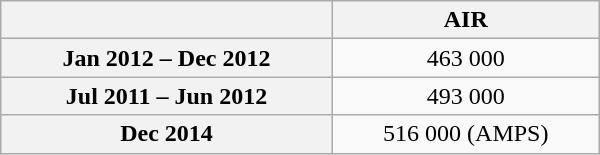<table class="wikitable sortable" style="text-align:center; width:400px; height:100px;">
<tr>
<th></th>
<th>AIR</th>
</tr>
<tr>
<th scope="row">Jan 2012 – Dec 2012</th>
<td>463 000</td>
</tr>
<tr>
<th scope="row">Jul 2011 – Jun 2012</th>
<td>493 000</td>
</tr>
<tr>
<th scope="row">Dec 2014</th>
<td>516 000 (AMPS)</td>
</tr>
</table>
